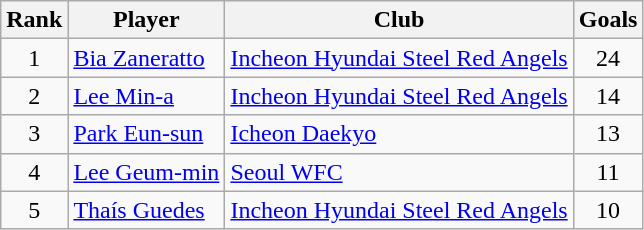<table class="wikitable" style="text-align:center">
<tr>
<th>Rank</th>
<th>Player</th>
<th>Club</th>
<th>Goals</th>
</tr>
<tr>
<td>1</td>
<td align="left"> <a href='#'>Bia Zaneratto</a></td>
<td align="left"><a href='#'>Incheon Hyundai Steel Red Angels</a></td>
<td>24</td>
</tr>
<tr>
<td>2</td>
<td align="left"> <a href='#'>Lee Min-a</a></td>
<td align="left"><a href='#'>Incheon Hyundai Steel Red Angels</a></td>
<td>14</td>
</tr>
<tr>
<td>3</td>
<td align="left"> <a href='#'>Park Eun-sun</a></td>
<td align="left"><a href='#'>Icheon Daekyo</a></td>
<td>13</td>
</tr>
<tr>
<td>4</td>
<td align="left"> <a href='#'>Lee Geum-min</a></td>
<td align="left"><a href='#'>Seoul WFC</a></td>
<td>11</td>
</tr>
<tr>
<td>5</td>
<td align="left"> <a href='#'>Thaís Guedes</a></td>
<td align="left"><a href='#'>Incheon Hyundai Steel Red Angels</a></td>
<td>10</td>
</tr>
</table>
